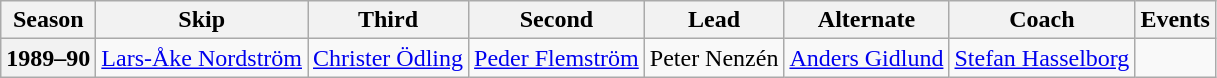<table class="wikitable">
<tr>
<th scope="col">Season</th>
<th scope="col">Skip</th>
<th scope="col">Third</th>
<th scope="col">Second</th>
<th scope="col">Lead</th>
<th scope="col">Alternate</th>
<th scope="col">Coach</th>
<th scope="col">Events</th>
</tr>
<tr>
<th scope="row">1989–90</th>
<td><a href='#'>Lars-Åke Nordström</a></td>
<td><a href='#'>Christer Ödling</a></td>
<td><a href='#'>Peder Flemström</a></td>
<td>Peter Nenzén</td>
<td><a href='#'>Anders Gidlund</a></td>
<td><a href='#'>Stefan Hasselborg</a></td>
<td> </td>
</tr>
</table>
